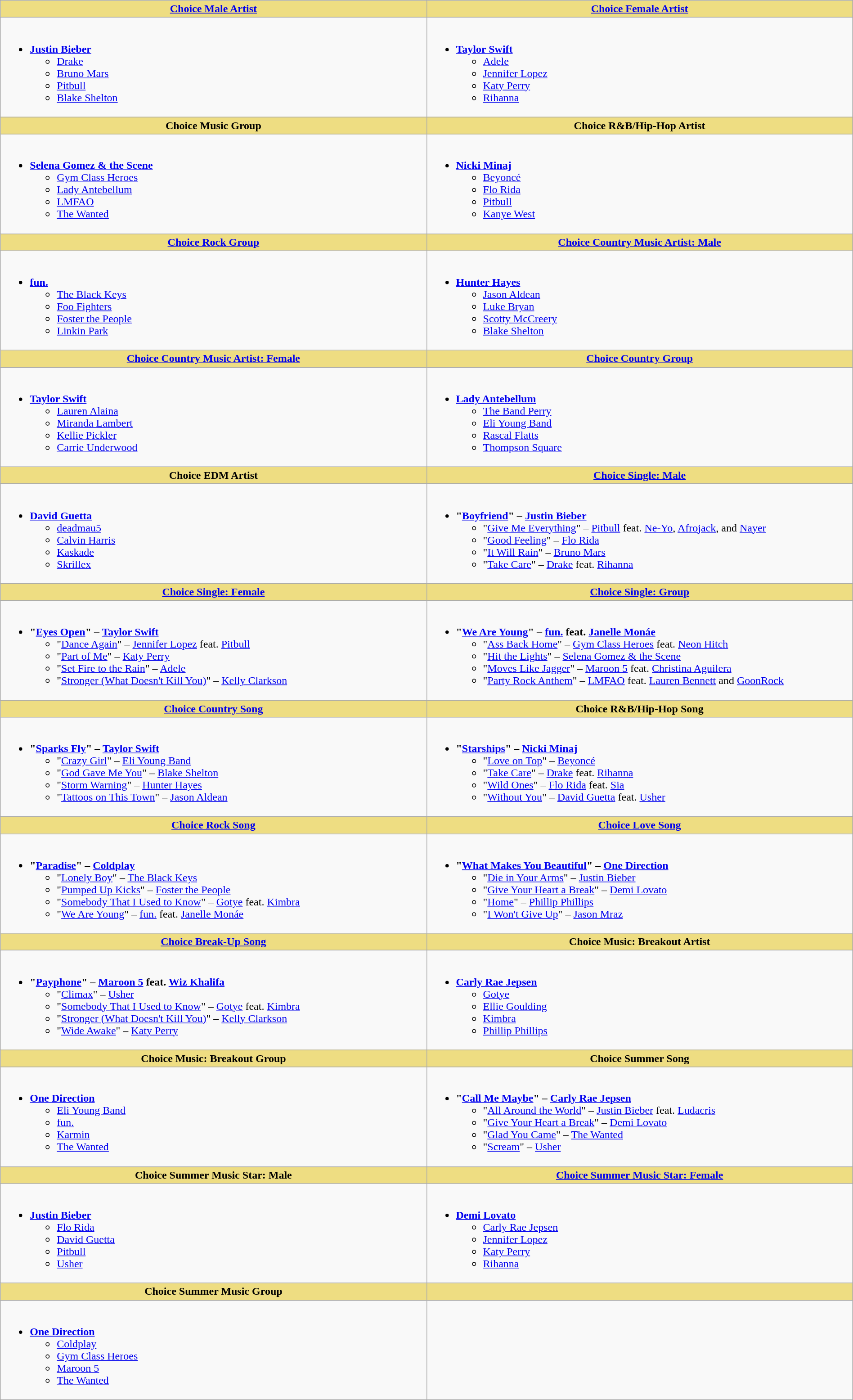<table class="wikitable" style="width:100%">
<tr>
<th style="background:#EEDD82; width:50%"><a href='#'>Choice Male Artist</a></th>
<th style="background:#EEDD82; width:50%"><a href='#'>Choice Female Artist</a></th>
</tr>
<tr>
<td valign="top"><br><ul><li><strong><a href='#'>Justin Bieber</a></strong><ul><li><a href='#'>Drake</a></li><li><a href='#'>Bruno Mars</a></li><li><a href='#'>Pitbull</a></li><li><a href='#'>Blake Shelton</a></li></ul></li></ul></td>
<td valign="top"><br><ul><li><strong><a href='#'>Taylor Swift</a></strong><ul><li><a href='#'>Adele</a></li><li><a href='#'>Jennifer Lopez</a></li><li><a href='#'>Katy Perry</a></li><li><a href='#'>Rihanna</a></li></ul></li></ul></td>
</tr>
<tr>
<th style="background:#EEDD82; width:50%">Choice Music Group</th>
<th style="background:#EEDD82; width:50%">Choice R&B/Hip-Hop Artist</th>
</tr>
<tr>
<td valign="top"><br><ul><li><strong><a href='#'>Selena Gomez & the Scene</a></strong><ul><li><a href='#'>Gym Class Heroes</a></li><li><a href='#'>Lady Antebellum</a></li><li><a href='#'>LMFAO</a></li><li><a href='#'>The Wanted</a></li></ul></li></ul></td>
<td valign="top"><br><ul><li><strong><a href='#'>Nicki Minaj</a></strong><ul><li><a href='#'>Beyoncé</a></li><li><a href='#'>Flo Rida</a></li><li><a href='#'>Pitbull</a></li><li><a href='#'>Kanye West</a></li></ul></li></ul></td>
</tr>
<tr>
<th style="background:#EEDD82; width:50%"><a href='#'>Choice Rock Group</a></th>
<th style="background:#EEDD82; width:50%"><a href='#'>Choice Country Music Artist: Male</a></th>
</tr>
<tr>
<td valign="top"><br><ul><li><strong><a href='#'>fun.</a></strong><ul><li><a href='#'>The Black Keys</a></li><li><a href='#'>Foo Fighters</a></li><li><a href='#'>Foster the People</a></li><li><a href='#'>Linkin Park</a></li></ul></li></ul></td>
<td valign="top"><br><ul><li><strong><a href='#'>Hunter Hayes</a></strong><ul><li><a href='#'>Jason Aldean</a></li><li><a href='#'>Luke Bryan</a></li><li><a href='#'>Scotty McCreery</a></li><li><a href='#'>Blake Shelton</a></li></ul></li></ul></td>
</tr>
<tr>
<th style="background:#EEDD82; width:50%"><a href='#'>Choice Country Music Artist: Female</a></th>
<th style="background:#EEDD82; width:50%"><a href='#'>Choice Country Group</a></th>
</tr>
<tr>
<td valign="top"><br><ul><li><strong><a href='#'>Taylor Swift</a></strong><ul><li><a href='#'>Lauren Alaina</a></li><li><a href='#'>Miranda Lambert</a></li><li><a href='#'>Kellie Pickler</a></li><li><a href='#'>Carrie Underwood</a></li></ul></li></ul></td>
<td valign="top"><br><ul><li><strong><a href='#'>Lady Antebellum</a></strong><ul><li><a href='#'>The Band Perry</a></li><li><a href='#'>Eli Young Band</a></li><li><a href='#'>Rascal Flatts</a></li><li><a href='#'>Thompson Square</a></li></ul></li></ul></td>
</tr>
<tr>
<th style="background:#EEDD82; width:50%">Choice EDM Artist</th>
<th style="background:#EEDD82; width:50%"><a href='#'>Choice Single: Male</a></th>
</tr>
<tr>
<td valign="top"><br><ul><li><strong><a href='#'>David Guetta</a></strong><ul><li><a href='#'>deadmau5</a></li><li><a href='#'>Calvin Harris</a></li><li><a href='#'>Kaskade</a></li><li><a href='#'>Skrillex</a></li></ul></li></ul></td>
<td valign="top"><br><ul><li><strong>"<a href='#'>Boyfriend</a>" – <a href='#'>Justin Bieber</a></strong><ul><li>"<a href='#'>Give Me Everything</a>" – <a href='#'>Pitbull</a> feat. <a href='#'>Ne-Yo</a>, <a href='#'>Afrojack</a>, and <a href='#'>Nayer</a></li><li>"<a href='#'>Good Feeling</a>" – <a href='#'>Flo Rida</a></li><li>"<a href='#'>It Will Rain</a>" – <a href='#'>Bruno Mars</a></li><li>"<a href='#'>Take Care</a>" – <a href='#'>Drake</a> feat. <a href='#'>Rihanna</a></li></ul></li></ul></td>
</tr>
<tr>
<th style="background:#EEDD82; width:50%"><a href='#'>Choice Single: Female</a></th>
<th style="background:#EEDD82; width:50%"><a href='#'>Choice Single: Group</a></th>
</tr>
<tr>
<td valign="top"><br><ul><li><strong>"<a href='#'>Eyes Open</a>" – <a href='#'>Taylor Swift</a></strong><ul><li>"<a href='#'>Dance Again</a>" – <a href='#'>Jennifer Lopez</a> feat. <a href='#'>Pitbull</a></li><li>"<a href='#'>Part of Me</a>" – <a href='#'>Katy Perry</a></li><li>"<a href='#'>Set Fire to the Rain</a>" – <a href='#'>Adele</a></li><li>"<a href='#'>Stronger (What Doesn't Kill You)</a>" – <a href='#'>Kelly Clarkson</a></li></ul></li></ul></td>
<td valign="top"><br><ul><li><strong>"<a href='#'>We Are Young</a>" – <a href='#'>fun.</a> feat. <a href='#'>Janelle Monáe</a></strong><ul><li>"<a href='#'>Ass Back Home</a>" – <a href='#'>Gym Class Heroes</a> feat. <a href='#'>Neon Hitch</a></li><li>"<a href='#'>Hit the Lights</a>" – <a href='#'>Selena Gomez & the Scene</a></li><li>"<a href='#'>Moves Like Jagger</a>" – <a href='#'>Maroon 5</a> feat. <a href='#'>Christina Aguilera</a></li><li>"<a href='#'>Party Rock Anthem</a>" – <a href='#'>LMFAO</a> feat. <a href='#'>Lauren Bennett</a> and <a href='#'>GoonRock</a></li></ul></li></ul></td>
</tr>
<tr>
<th style="background:#EEDD82; width:50%"><a href='#'>Choice Country Song</a></th>
<th style="background:#EEDD82; width:50%">Choice R&B/Hip-Hop Song</th>
</tr>
<tr>
<td valign="top"><br><ul><li><strong>"<a href='#'>Sparks Fly</a>" – <a href='#'>Taylor Swift</a></strong><ul><li>"<a href='#'>Crazy Girl</a>" – <a href='#'>Eli Young Band</a></li><li>"<a href='#'>God Gave Me You</a>" – <a href='#'>Blake Shelton</a></li><li>"<a href='#'>Storm Warning</a>" – <a href='#'>Hunter Hayes</a></li><li>"<a href='#'>Tattoos on This Town</a>" – <a href='#'>Jason Aldean</a></li></ul></li></ul></td>
<td valign="top"><br><ul><li><strong>"<a href='#'>Starships</a>" – <a href='#'>Nicki Minaj</a></strong><ul><li>"<a href='#'>Love on Top</a>" – <a href='#'>Beyoncé</a></li><li>"<a href='#'>Take Care</a>" – <a href='#'>Drake</a> feat. <a href='#'>Rihanna</a></li><li>"<a href='#'>Wild Ones</a>" – <a href='#'>Flo Rida</a> feat. <a href='#'>Sia</a></li><li>"<a href='#'>Without You</a>" – <a href='#'>David Guetta</a> feat. <a href='#'>Usher</a></li></ul></li></ul></td>
</tr>
<tr>
<th style="background:#EEDD82; width:50%"><a href='#'>Choice Rock Song</a></th>
<th style="background:#EEDD82; width:50%"><a href='#'>Choice Love Song</a></th>
</tr>
<tr>
<td valign="top"><br><ul><li><strong>"<a href='#'>Paradise</a>" – <a href='#'>Coldplay</a></strong><ul><li>"<a href='#'>Lonely Boy</a>" – <a href='#'>The Black Keys</a></li><li>"<a href='#'>Pumped Up Kicks</a>" – <a href='#'>Foster the People</a></li><li>"<a href='#'>Somebody That I Used to Know</a>" – <a href='#'>Gotye</a> feat. <a href='#'>Kimbra</a></li><li>"<a href='#'>We Are Young</a>" – <a href='#'>fun.</a> feat. <a href='#'>Janelle Monáe</a></li></ul></li></ul></td>
<td valign="top"><br><ul><li><strong>"<a href='#'>What Makes You Beautiful</a>" – <a href='#'>One Direction</a></strong><ul><li>"<a href='#'>Die in Your Arms</a>" – <a href='#'>Justin Bieber</a></li><li>"<a href='#'>Give Your Heart a Break</a>" – <a href='#'>Demi Lovato</a></li><li>"<a href='#'>Home</a>" – <a href='#'>Phillip Phillips</a></li><li>"<a href='#'>I Won't Give Up</a>" – <a href='#'>Jason Mraz</a></li></ul></li></ul></td>
</tr>
<tr>
<th style="background:#EEDD82; width:50%"><a href='#'>Choice Break-Up Song</a></th>
<th style="background:#EEDD82; width:50%">Choice Music: Breakout Artist</th>
</tr>
<tr>
<td valign="top"><br><ul><li><strong>"<a href='#'>Payphone</a>" – <a href='#'>Maroon 5</a> feat. <a href='#'>Wiz Khalifa</a></strong><ul><li>"<a href='#'>Climax</a>" – <a href='#'>Usher</a></li><li>"<a href='#'>Somebody That I Used to Know</a>" – <a href='#'>Gotye</a> feat. <a href='#'>Kimbra</a></li><li>"<a href='#'>Stronger (What Doesn't Kill You)</a>" – <a href='#'>Kelly Clarkson</a></li><li>"<a href='#'>Wide Awake</a>" – <a href='#'>Katy Perry</a></li></ul></li></ul></td>
<td valign="top"><br><ul><li><strong><a href='#'>Carly Rae Jepsen</a></strong><ul><li><a href='#'>Gotye</a></li><li><a href='#'>Ellie Goulding</a></li><li><a href='#'>Kimbra</a></li><li><a href='#'>Phillip Phillips</a></li></ul></li></ul></td>
</tr>
<tr>
<th style="background:#EEDD82; width:50%">Choice Music: Breakout Group</th>
<th style="background:#EEDD82; width:50%">Choice Summer Song</th>
</tr>
<tr>
<td valign="top"><br><ul><li><strong><a href='#'>One Direction</a></strong><ul><li><a href='#'>Eli Young Band</a></li><li><a href='#'>fun.</a></li><li><a href='#'>Karmin</a></li><li><a href='#'>The Wanted</a></li></ul></li></ul></td>
<td valign="top"><br><ul><li><strong>"<a href='#'>Call Me Maybe</a>" – <a href='#'>Carly Rae Jepsen</a></strong><ul><li>"<a href='#'>All Around the World</a>" – <a href='#'>Justin Bieber</a> feat. <a href='#'>Ludacris</a></li><li>"<a href='#'>Give Your Heart a Break</a>" – <a href='#'>Demi Lovato</a></li><li>"<a href='#'>Glad You Came</a>" – <a href='#'>The Wanted</a></li><li>"<a href='#'>Scream</a>" – <a href='#'>Usher</a></li></ul></li></ul></td>
</tr>
<tr>
<th style="background:#EEDD82; width:50%">Choice Summer Music Star: Male</th>
<th style="background:#EEDD82; width:50%"><a href='#'>Choice Summer Music Star: Female</a></th>
</tr>
<tr>
<td valign="top"><br><ul><li><strong><a href='#'>Justin Bieber</a></strong><ul><li><a href='#'>Flo Rida</a></li><li><a href='#'>David Guetta</a></li><li><a href='#'>Pitbull</a></li><li><a href='#'>Usher</a></li></ul></li></ul></td>
<td valign="top"><br><ul><li><strong><a href='#'>Demi Lovato</a></strong><ul><li><a href='#'>Carly Rae Jepsen</a></li><li><a href='#'>Jennifer Lopez</a></li><li><a href='#'>Katy Perry</a></li><li><a href='#'>Rihanna</a></li></ul></li></ul></td>
</tr>
<tr>
<th style="background:#EEDD82;">Choice Summer Music Group</th>
<th style="background:#EEDD82;"></th>
</tr>
<tr>
<td valign="top"><br><ul><li><strong><a href='#'>One Direction</a></strong><ul><li><a href='#'>Coldplay</a></li><li><a href='#'>Gym Class Heroes</a></li><li><a href='#'>Maroon 5</a></li><li><a href='#'>The Wanted</a></li></ul></li></ul></td>
<td valign="top"></td>
</tr>
</table>
